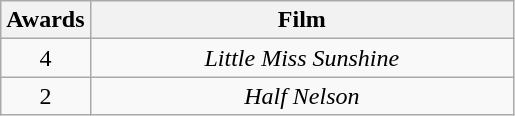<table class="wikitable" rowspan=2 border=2 style="text-align:center;">
<tr>
<th scope="col" width="50">Awards</th>
<th scope="col" width="275">Film</th>
</tr>
<tr>
<td>4</td>
<td><em>Little Miss Sunshine</em></td>
</tr>
<tr>
<td>2</td>
<td><em>Half Nelson</em></td>
</tr>
</table>
